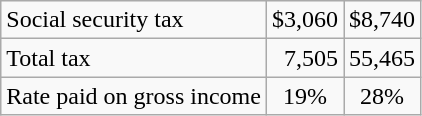<table class="wikitable">
<tr>
<td>Social security tax</td>
<td align="right">$3,060</td>
<td align="right">$8,740</td>
</tr>
<tr>
<td>Total tax</td>
<td align="right">7,505</td>
<td align="right">55,465  </td>
</tr>
<tr>
<td>Rate paid on gross income</td>
<td align="center">19%</td>
<td align="center">28%</td>
</tr>
</table>
